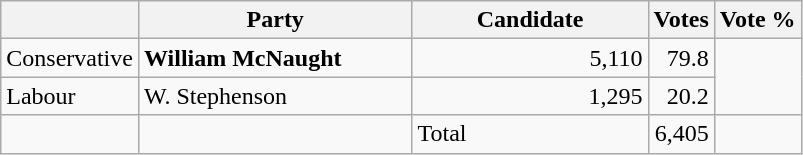<table class="wikitable">
<tr>
<th></th>
<th scope="col" width="175">Party</th>
<th scope="col" width="150">Candidate</th>
<th>Votes</th>
<th>Vote %</th>
</tr>
<tr>
<td>Conservative</td>
<td><strong>William McNaught</strong></td>
<td align=right>5,110</td>
<td align=right>79.8</td>
</tr>
<tr>
<td>Labour</td>
<td>W. Stephenson</td>
<td align=right>1,295</td>
<td align=right>20.2</td>
</tr>
<tr>
<td></td>
<td></td>
<td>Total</td>
<td align=right>6,405</td>
<td></td>
</tr>
</table>
